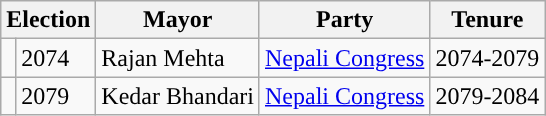<table class="wikitable">
<tr>
<th colspan="2">Election</th>
<th>Mayor</th>
<th>Party</th>
<th>Tenure</th>
</tr>
<tr>
<td style="background-color:"></td>
<td>2074</td>
<td>Rajan Mehta</td>
<td><a href='#'>Nepali Congress</a></td>
<td>2074-2079</td>
</tr>
<tr>
<td style="background-color:"></td>
<td>2079</td>
<td>Kedar Bhandari</td>
<td><a href='#'>Nepali Congress</a></td>
<td>2079-2084</td>
</tr>
</table>
